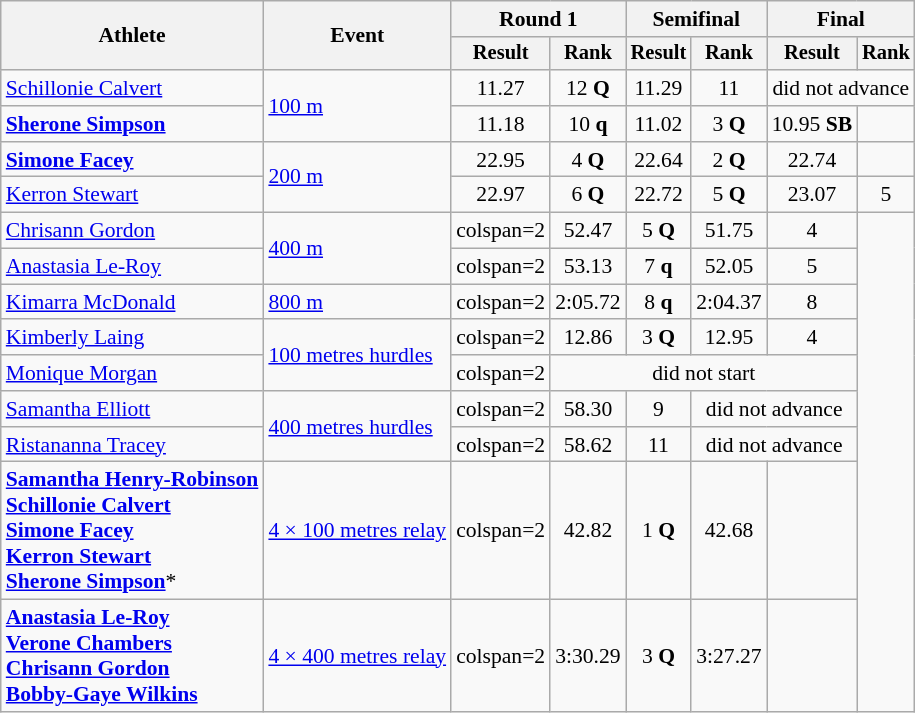<table class=wikitable style="font-size:90%">
<tr>
<th rowspan="2">Athlete</th>
<th rowspan="2">Event</th>
<th colspan="2">Round 1</th>
<th colspan="2">Semifinal</th>
<th colspan="2">Final</th>
</tr>
<tr style="font-size:95%">
<th>Result</th>
<th>Rank</th>
<th>Result</th>
<th>Rank</th>
<th>Result</th>
<th>Rank</th>
</tr>
<tr align=center>
<td align=left><a href='#'>Schillonie Calvert</a></td>
<td align=left rowspan="2"><a href='#'>100 m</a></td>
<td>11.27</td>
<td>12 <strong>Q</strong></td>
<td>11.29</td>
<td>11</td>
<td colspan=2>did not advance</td>
</tr>
<tr align=center>
<td align=left><strong><a href='#'>Sherone Simpson</a></strong></td>
<td>11.18</td>
<td>10 <strong>q</strong></td>
<td>11.02</td>
<td>3 <strong>Q</strong></td>
<td>10.95 <strong>SB</strong></td>
<td></td>
</tr>
<tr align=center>
<td align=left><strong><a href='#'>Simone Facey</a></strong></td>
<td align=left rowspan="2"><a href='#'>200 m</a></td>
<td>22.95</td>
<td>4 <strong>Q</strong></td>
<td>22.64</td>
<td>2 <strong>Q</strong></td>
<td>22.74</td>
<td></td>
</tr>
<tr align=center>
<td align=left><a href='#'>Kerron Stewart</a></td>
<td>22.97</td>
<td>6 <strong>Q</strong></td>
<td>22.72</td>
<td>5 <strong>Q</strong></td>
<td>23.07</td>
<td>5</td>
</tr>
<tr align=center>
<td align=left><a href='#'>Chrisann Gordon</a></td>
<td align=left rowspan="2"><a href='#'>400 m</a></td>
<td>colspan=2 </td>
<td>52.47</td>
<td>5 <strong>Q</strong></td>
<td>51.75</td>
<td>4</td>
</tr>
<tr align=center>
<td align=left><a href='#'>Anastasia Le-Roy</a></td>
<td>colspan=2 </td>
<td>53.13</td>
<td>7 <strong>q</strong></td>
<td>52.05</td>
<td>5</td>
</tr>
<tr align=center>
<td align=left><a href='#'>Kimarra McDonald</a></td>
<td align=left><a href='#'>800 m</a></td>
<td>colspan=2 </td>
<td>2:05.72</td>
<td>8 <strong>q</strong></td>
<td>2:04.37</td>
<td>8</td>
</tr>
<tr align=center>
<td align=left><a href='#'>Kimberly Laing</a></td>
<td align=left rowspan="2"><a href='#'>100 metres hurdles</a></td>
<td>colspan=2 </td>
<td>12.86</td>
<td>3 <strong>Q</strong></td>
<td>12.95</td>
<td>4</td>
</tr>
<tr align=center>
<td align=left><a href='#'>Monique Morgan</a></td>
<td>colspan=2 </td>
<td colspan=4>did not start</td>
</tr>
<tr align=center>
<td align=left><a href='#'>Samantha Elliott</a></td>
<td align=left rowspan="2"><a href='#'>400 metres hurdles</a></td>
<td>colspan=2 </td>
<td>58.30</td>
<td>9</td>
<td colspan=2>did not advance</td>
</tr>
<tr align=center>
<td align=left><a href='#'>Ristananna Tracey</a></td>
<td>colspan=2 </td>
<td>58.62</td>
<td>11</td>
<td colspan=2>did not advance</td>
</tr>
<tr align=center>
<td align=left><strong><a href='#'>Samantha Henry-Robinson</a><br><a href='#'>Schillonie Calvert</a><br><a href='#'>Simone Facey</a><br><a href='#'>Kerron Stewart</a><br><a href='#'>Sherone Simpson</a></strong>*</td>
<td align=left><a href='#'>4 × 100 metres relay</a></td>
<td>colspan=2 </td>
<td>42.82</td>
<td>1 <strong>Q</strong></td>
<td>42.68</td>
<td></td>
</tr>
<tr align=center>
<td align=left><strong><a href='#'>Anastasia Le-Roy</a><br><a href='#'>Verone Chambers</a><br><a href='#'>Chrisann Gordon</a><br><a href='#'>Bobby-Gaye Wilkins</a></strong></td>
<td align=left><a href='#'>4 × 400 metres relay</a></td>
<td>colspan=2 </td>
<td>3:30.29</td>
<td>3 <strong>Q</strong></td>
<td>3:27.27</td>
<td></td>
</tr>
</table>
